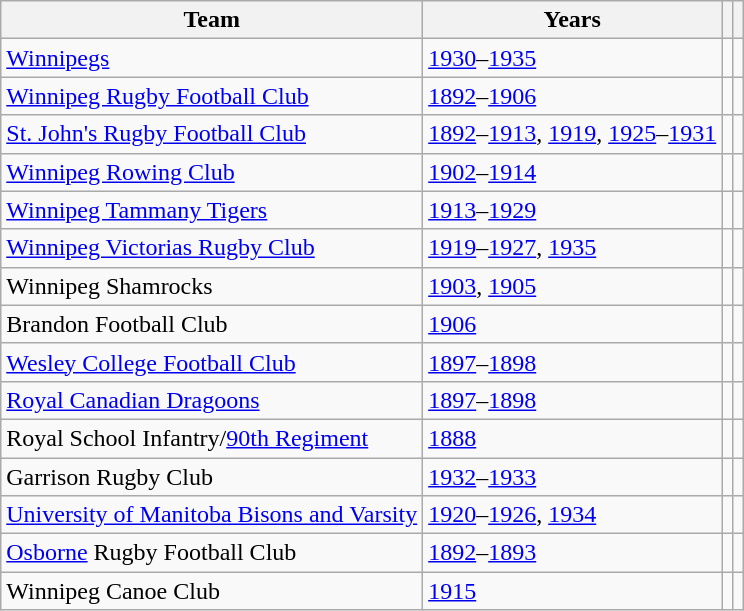<table class="wikitable">
<tr>
<th>Team</th>
<th>Years</th>
<th></th>
<th></th>
</tr>
<tr>
<td><a href='#'>Winnipegs</a></td>
<td><a href='#'>1930</a>–<a href='#'>1935</a></td>
<td></td>
<td></td>
</tr>
<tr>
<td><a href='#'>Winnipeg Rugby Football Club</a></td>
<td><a href='#'>1892</a>–<a href='#'>1906</a></td>
<td></td>
<td></td>
</tr>
<tr>
<td><a href='#'>St. John's Rugby Football Club</a></td>
<td><a href='#'>1892</a>–<a href='#'>1913</a>, <a href='#'>1919</a>, <a href='#'>1925</a>–<a href='#'>1931</a></td>
<td></td>
<td></td>
</tr>
<tr>
<td><a href='#'>Winnipeg Rowing Club</a></td>
<td><a href='#'>1902</a>–<a href='#'>1914</a></td>
<td></td>
<td></td>
</tr>
<tr>
<td><a href='#'>Winnipeg Tammany Tigers</a></td>
<td><a href='#'>1913</a>–<a href='#'>1929</a></td>
<td></td>
<td></td>
</tr>
<tr>
<td><a href='#'>Winnipeg Victorias Rugby Club</a></td>
<td><a href='#'>1919</a>–<a href='#'>1927</a>, <a href='#'>1935</a></td>
<td></td>
<td></td>
</tr>
<tr>
<td>Winnipeg Shamrocks</td>
<td><a href='#'>1903</a>, <a href='#'>1905</a></td>
<td></td>
<td></td>
</tr>
<tr>
<td>Brandon Football Club</td>
<td><a href='#'>1906</a></td>
<td></td>
<td></td>
</tr>
<tr>
<td><a href='#'>Wesley College Football Club</a></td>
<td><a href='#'>1897</a>–<a href='#'>1898</a></td>
<td></td>
<td></td>
</tr>
<tr>
<td><a href='#'>Royal Canadian Dragoons</a></td>
<td><a href='#'>1897</a>–<a href='#'>1898</a></td>
<td></td>
<td></td>
</tr>
<tr>
<td>Royal School Infantry/<a href='#'>90th Regiment</a></td>
<td><a href='#'>1888</a></td>
<td></td>
<td></td>
</tr>
<tr>
<td>Garrison Rugby Club</td>
<td><a href='#'>1932</a>–<a href='#'>1933</a></td>
<td></td>
<td></td>
</tr>
<tr>
<td><a href='#'>University of Manitoba Bisons and Varsity</a></td>
<td><a href='#'>1920</a>–<a href='#'>1926</a>, <a href='#'>1934</a></td>
<td></td>
<td></td>
</tr>
<tr>
<td><a href='#'>Osborne</a> Rugby Football Club</td>
<td><a href='#'>1892</a>–<a href='#'>1893</a></td>
<td></td>
<td></td>
</tr>
<tr>
<td>Winnipeg Canoe Club</td>
<td><a href='#'>1915</a></td>
<td></td>
<td></td>
</tr>
</table>
